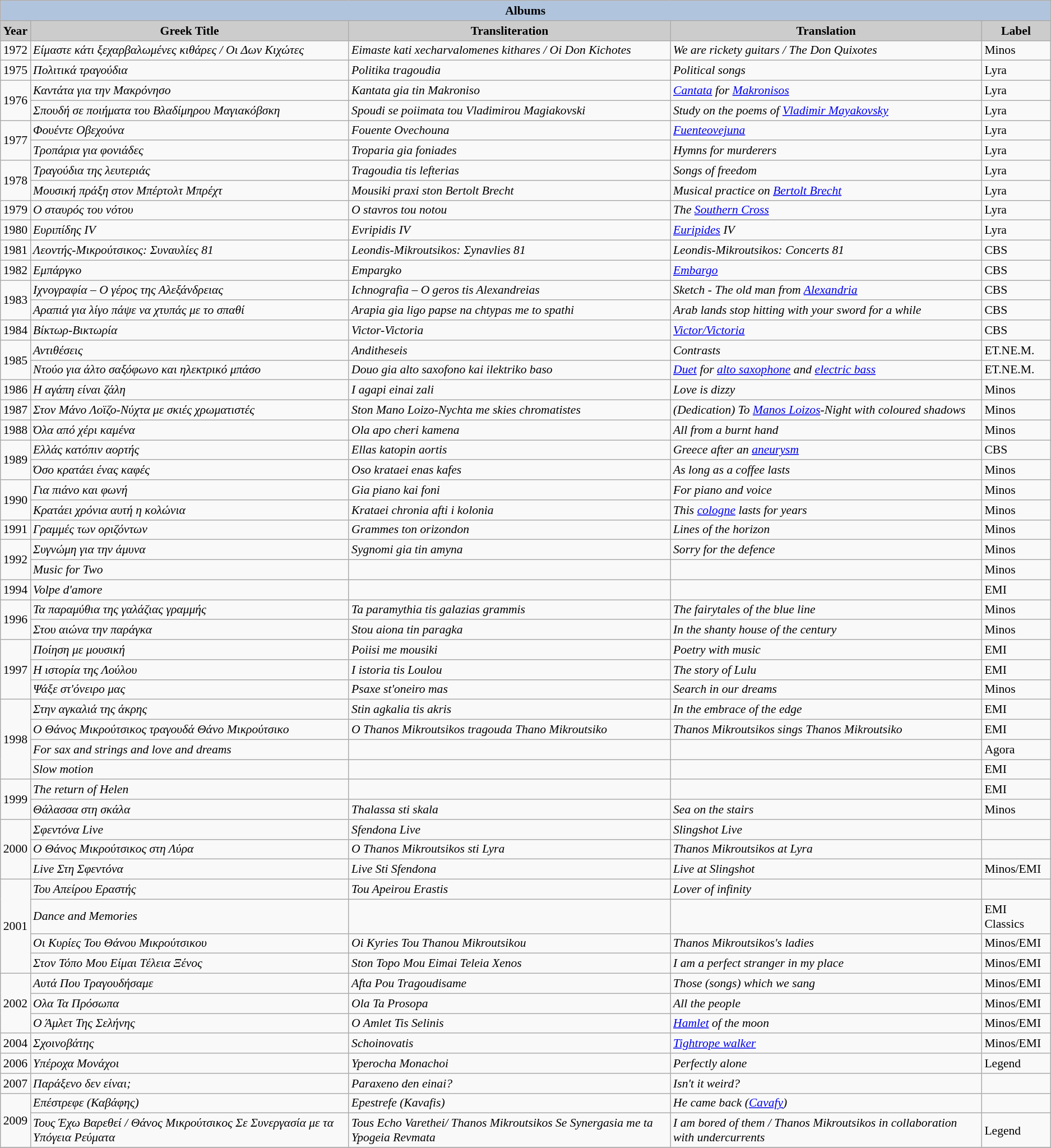<table class="wikitable" style="font-size:90%">
<tr style="text-align:center;">
<th colspan=5 style="background:#B0C4DE;">Albums</th>
</tr>
<tr style="text-align:center;">
<th style="background:#ccc;">Year</th>
<th style="background:#ccc;">Greek Title</th>
<th style="background:#ccc;">Transliteration</th>
<th style="background:#ccc;">Translation</th>
<th style="background:#ccc;">Label</th>
</tr>
<tr>
<td>1972</td>
<td><em>Είμαστε κάτι ξεχαρβαλωμένες κιθάρες / Οι Δων Κιχώτες</em></td>
<td><em>Eimaste kati xecharvalomenes kithares / Oi Don Kichotes</em></td>
<td><em>We are rickety guitars / The Don Quixotes</em></td>
<td>Minos</td>
</tr>
<tr>
<td>1975</td>
<td><em>Πολιτικά τραγούδια</em></td>
<td><em>Politika tragoudia</em></td>
<td><em>Political songs</em></td>
<td>Lyra</td>
</tr>
<tr>
<td rowspan="2">1976</td>
<td><em>Καντάτα για την Μακρόνησο</em></td>
<td><em>Kantata gia tin Makroniso</em></td>
<td><em><a href='#'>Cantata</a> for <a href='#'>Makronisos</a></em></td>
<td>Lyra</td>
</tr>
<tr>
<td><em>Σπουδή σε ποιήματα του Βλαδίμηρου Μαγιακόβσκη</em></td>
<td><em>Spoudi se poiimata tou Vladimirou Magiakovski</em></td>
<td><em>Study on the poems of <a href='#'>Vladimir Mayakovsky</a></em></td>
<td>Lyra</td>
</tr>
<tr>
<td rowspan="2">1977</td>
<td><em>Φουέντε Οβεχούνα</em></td>
<td><em>Fouente Ovechouna</em></td>
<td><em><a href='#'>Fuenteovejuna</a></em></td>
<td>Lyra</td>
</tr>
<tr>
<td><em>Τροπάρια για φονιάδες</em></td>
<td><em>Troparia gia foniades</em></td>
<td><em>Hymns for murderers</em></td>
<td>Lyra</td>
</tr>
<tr>
<td rowspan="2">1978</td>
<td><em>Τραγούδια της λευτεριάς</em></td>
<td><em>Tragoudia tis lefterias</em></td>
<td><em>Songs of freedom</em></td>
<td>Lyra</td>
</tr>
<tr>
<td><em>Μουσική πράξη στον Μπέρτολτ Μπρέχτ</em></td>
<td><em>Mousiki praxi ston Bertolt Brecht</em></td>
<td><em>Musical practice on <a href='#'>Bertolt Brecht</a></em></td>
<td>Lyra</td>
</tr>
<tr>
<td>1979</td>
<td><em>Ο σταυρός του νότου</em></td>
<td><em>O stavros tou notou</em></td>
<td><em>The <a href='#'>Southern Cross</a></em></td>
<td>Lyra</td>
</tr>
<tr>
<td>1980</td>
<td><em>Ευριπίδης IV</em></td>
<td><em>Evripidis IV</em></td>
<td><em><a href='#'>Euripides</a> IV</em></td>
<td>Lyra</td>
</tr>
<tr>
<td>1981</td>
<td><em>Λεοντής-Μικρούτσικος: Συναυλίες 81</em></td>
<td><em>Leondis-Mikroutsikos: Σynavlies 81</em></td>
<td><em>Leondis-Mikroutsikos: Concerts 81</em></td>
<td>CBS</td>
</tr>
<tr>
<td>1982</td>
<td><em>Εμπάργκο</em></td>
<td><em>Empargko</em></td>
<td><em><a href='#'>Embargo</a></em></td>
<td>CBS</td>
</tr>
<tr>
<td rowspan="2">1983</td>
<td><em>Ιχνογραφία – Ο γέρος της Αλεξάνδρειας</em></td>
<td><em>Ichnografia – O geros tis Alexandreias</em></td>
<td><em>Sketch - The old man from <a href='#'>Alexandria</a></em></td>
<td>CBS</td>
</tr>
<tr>
<td><em>Αραπιά για λίγο πάψε να χτυπάς με το σπαθί</em></td>
<td><em>Arapia gia ligo papse na chtypas me to spathi</em></td>
<td><em>Arab lands stop hitting with your sword for a while</em></td>
<td>CBS</td>
</tr>
<tr>
<td>1984</td>
<td><em>Βίκτωρ-Βικτωρία</em></td>
<td><em>Victor-Victoria</em></td>
<td><em><a href='#'>Victor/Victoria</a></em></td>
<td>CBS</td>
</tr>
<tr>
<td rowspan="2">1985</td>
<td><em>Αντιθέσεις</em></td>
<td><em>Anditheseis</em></td>
<td><em>Contrasts</em></td>
<td>ΕΤ.ΝΕ.Μ.</td>
</tr>
<tr>
<td><em>Ντούο για άλτο σαξόφωνο και ηλεκτρικό μπάσο</em></td>
<td><em>Douo gia alto saxofono kai ilektriko baso</em></td>
<td><em><a href='#'>Duet</a> for <a href='#'>alto saxophone</a> and <a href='#'>electric bass</a></em></td>
<td>ΕΤ.ΝΕ.Μ.</td>
</tr>
<tr>
<td>1986</td>
<td><em>Η αγάπη είναι ζάλη</em></td>
<td><em>I agapi einai zali</em></td>
<td><em>Love is dizzy</em></td>
<td>Μinos</td>
</tr>
<tr>
<td>1987</td>
<td><em>Στον Μάνο Λοϊζο-Νύχτα με σκιές χρωματιστές</em></td>
<td><em>Ston Mano Loizo-Nychta me skies chromatistes</em></td>
<td><em>(Dedication) To <a href='#'>Manos Loizos</a>-Night with coloured shadows</em></td>
<td>Μinos</td>
</tr>
<tr>
<td>1988</td>
<td><em>Όλα από χέρι καμένα</em></td>
<td><em>Ola apo cheri kamena</em></td>
<td><em>All from a burnt hand</em></td>
<td>Μinos</td>
</tr>
<tr>
<td rowspan="2">1989</td>
<td><em>Ελλάς κατόπιν αορτής</em></td>
<td><em>Ellas katopin aortis</em></td>
<td><em>Greece after an <a href='#'>aneurysm</a></em></td>
<td>CBS</td>
</tr>
<tr>
<td><em>Όσο κρατάει ένας καφές</em></td>
<td><em>Oso krataei enas kafes</em></td>
<td><em>As long as a coffee lasts</em></td>
<td>Minos</td>
</tr>
<tr>
<td rowspan="2">1990</td>
<td><em>Για πιάνο και φωνή</em></td>
<td><em>Gia piano kai foni</em></td>
<td><em>For piano and voice</em></td>
<td>Minos</td>
</tr>
<tr>
<td><em>Κρατάει χρόνια αυτή η κολώνια</em></td>
<td><em>Krataei chronia afti i kolonia</em></td>
<td><em>This <a href='#'>cologne</a> lasts for years</em></td>
<td>Minos</td>
</tr>
<tr>
<td>1991</td>
<td><em>Γραμμές των οριζόντων</em></td>
<td><em>Grammes ton orizondon</em></td>
<td><em>Lines of the horizon</em></td>
<td>Minos</td>
</tr>
<tr>
<td rowspan="2">1992</td>
<td><em>Συγνώμη για την άμυνα</em></td>
<td><em>Sygnomi gia tin amyna</em></td>
<td><em>Sorry for the defence</em></td>
<td>Minos</td>
</tr>
<tr>
<td><em>Music for Two</em></td>
<td></td>
<td></td>
<td>Minos</td>
</tr>
<tr>
<td>1994</td>
<td><em>Volpe d'amore</em></td>
<td></td>
<td></td>
<td>EMI</td>
</tr>
<tr>
<td rowspan="2">1996</td>
<td><em>Τα παραμύθια της γαλάζιας γραμμής</em></td>
<td><em>Ta paramythia tis galazias grammis</em></td>
<td><em>The fairytales of the blue line</em></td>
<td>Minos</td>
</tr>
<tr>
<td><em>Στου αιώνα την παράγκα</em></td>
<td><em>Stou aiona tin paragka</em></td>
<td><em>In the shanty house of the century</em></td>
<td>Minos</td>
</tr>
<tr>
<td rowspan="3">1997</td>
<td><em>Ποίηση με μουσική</em></td>
<td><em>Poiisi me mousiki</em></td>
<td><em>Poetry with music</em></td>
<td>EMI</td>
</tr>
<tr>
<td><em>Η ιστορία της Λούλου</em></td>
<td><em>I istoria tis Loulou</em></td>
<td><em>The story of Lulu</em></td>
<td>EMI</td>
</tr>
<tr>
<td><em>Ψάξε στ'όνειρο μας</em></td>
<td><em>Psaxe st'oneiro mas</em></td>
<td><em>Search in our dreams</em></td>
<td>Minos</td>
</tr>
<tr>
<td rowspan="4">1998</td>
<td><em>Στην αγκαλιά της άκρης</em></td>
<td><em>Stin agkalia tis akris</em></td>
<td><em>In the embrace of the edge</em></td>
<td>EMI</td>
</tr>
<tr>
<td><em>Ο Θάνος Μικρούτσικος τραγουδά Θάνο Μικρούτσικο</em></td>
<td><em>O Thanos Mikroutsikos tragouda Thano Mikroutsiko</em></td>
<td><em>Thanos Mikroutsikos sings Thanos Mikroutsiko</em></td>
<td>EMI</td>
</tr>
<tr>
<td><em>For sax and strings and love and dreams</em></td>
<td></td>
<td></td>
<td>Agora</td>
</tr>
<tr>
<td><em>Slow motion</em></td>
<td></td>
<td></td>
<td>EMI</td>
</tr>
<tr>
<td rowspan="2">1999</td>
<td><em>The return of Helen</em></td>
<td></td>
<td></td>
<td>EMI</td>
</tr>
<tr>
<td><em>Θάλασσα στη σκάλα</em></td>
<td><em>Thalassa sti skala</em></td>
<td><em>Sea on the stairs</em></td>
<td>Minos</td>
</tr>
<tr>
<td rowspan="3">2000</td>
<td><em>Σφεντόνα Live</em></td>
<td><em>Sfendona Live</em></td>
<td><em>Slingshot Live</em></td>
<td></td>
</tr>
<tr>
<td><em>Ο Θάνος Μικρούτσικος στη Λύρα</em></td>
<td><em>O Thanos Mikroutsikos sti Lyra</em></td>
<td><em>Thanos Mikroutsikos at Lyra</em></td>
<td></td>
</tr>
<tr>
<td><em>Live Στη Σφεντόνα</em></td>
<td><em>Live Sti Sfendona</em></td>
<td><em>Live at Slingshot</em></td>
<td>Minos/EMI</td>
</tr>
<tr>
<td rowspan="4">2001</td>
<td><em>Του Απείρου Εραστής</em></td>
<td><em>Tou Apeirou Erastis</em></td>
<td><em>Lover of infinity</em></td>
<td></td>
</tr>
<tr>
<td><em>Dance and Memories</em></td>
<td></td>
<td></td>
<td>EMI Classics</td>
</tr>
<tr>
<td><em>Οι Κυρίες Του Θάνου Μικρούτσικου</em></td>
<td><em>Oi Kyries Tou Thanou Mikroutsikou</em></td>
<td><em>Thanos Mikroutsikos's ladies</em></td>
<td>Minos/EMI</td>
</tr>
<tr>
<td><em>Στον Τόπο Μου Είμαι Τέλεια Ξένος</em></td>
<td><em>Ston Topo Mou Eimai Teleia Xenos</em></td>
<td><em>I am a perfect stranger in my place</em></td>
<td>Minos/EMI</td>
</tr>
<tr>
<td rowspan="3">2002</td>
<td><em>Αυτά Που Τραγουδήσαμε</em></td>
<td><em>Afta Pou Tragoudisame</em></td>
<td><em>Those (songs) which we sang</em></td>
<td>Minos/EMI</td>
</tr>
<tr>
<td><em>Ολα Τα Πρόσωπα</em></td>
<td><em>Ola Ta Prosopa</em></td>
<td><em>All the people</em></td>
<td>Minos/EMI</td>
</tr>
<tr>
<td><em>Ο Άμλετ Της Σελήνης</em></td>
<td><em>O Amlet Tis Selinis</em></td>
<td><em><a href='#'>Hamlet</a> of the moon</em></td>
<td>Minos/EMI</td>
</tr>
<tr>
<td>2004</td>
<td><em>Σχοινοβάτης</em></td>
<td><em>Schoinovatis</em></td>
<td><em><a href='#'>Tightrope walker</a></em></td>
<td>Minos/EMI</td>
</tr>
<tr>
<td>2006</td>
<td><em>Υπέροχα Μονάχοι</em></td>
<td><em>Yperocha Monachoi</em></td>
<td><em>Perfectly alone</em></td>
<td>Legend</td>
</tr>
<tr>
<td>2007</td>
<td><em> Παράξενο δεν είναι;</em></td>
<td><em> Paraxeno den einai?</em></td>
<td><em>Isn't it weird?</em></td>
<td></td>
</tr>
<tr>
<td rowspan="2">2009</td>
<td><em>Επέστρεφε (Καβάφης)</em></td>
<td><em>Epestrefe (Kavafis)</em></td>
<td><em>He came back (<a href='#'>Cavafy</a>)</em></td>
<td></td>
</tr>
<tr>
<td><em>Τους Έχω Βαρεθεί / Θάνος Μικρούτσικος Σε Συνεργασία με τα Υπόγεια Ρεύματα </em></td>
<td><em>Tous Echo Varethei/ Thanos Mikroutsikos Se Synergasia me ta Ypogeia Revmata</em></td>
<td><em>I am bored of them / Thanos Mikroutsikos in collaboration with undercurrents</em></td>
<td>Legend</td>
</tr>
<tr>
</tr>
</table>
